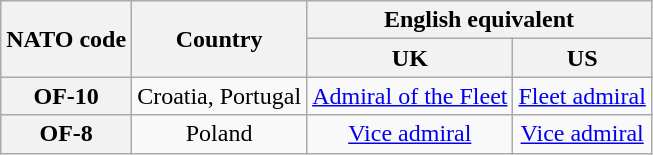<table class="wikitable plainrowheaders" style="text-align:center;" border="1">
<tr>
<th rowspan=2>NATO code</th>
<th rowspan=2>Country</th>
<th colspan=2>English equivalent</th>
</tr>
<tr>
<th>UK</th>
<th>US</th>
</tr>
<tr>
<th>OF-10</th>
<td>Croatia, Portugal</td>
<td><a href='#'>Admiral of the Fleet</a></td>
<td><a href='#'>Fleet admiral</a></td>
</tr>
<tr>
<th>OF-8</th>
<td>Poland</td>
<td><a href='#'>Vice admiral</a></td>
<td><a href='#'>Vice admiral</a></td>
</tr>
</table>
